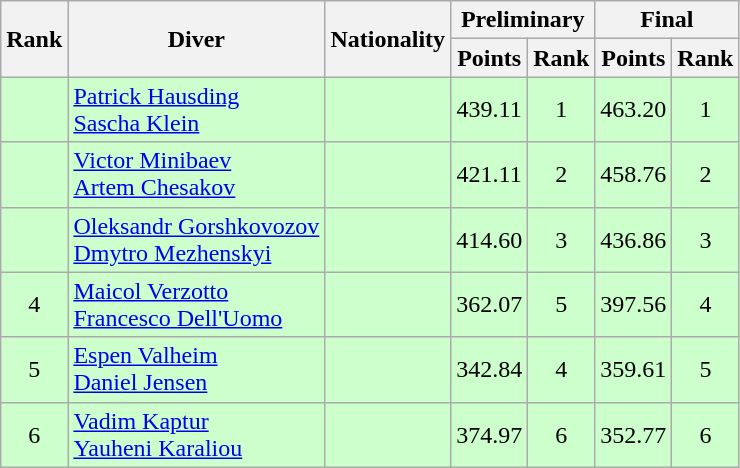<table class="wikitable sortable" style="text-align:center">
<tr>
<th rowspan=2>Rank</th>
<th rowspan=2>Diver</th>
<th rowspan=2>Nationality</th>
<th colspan="2">Preliminary</th>
<th colspan="2">Final</th>
</tr>
<tr>
<th>Points</th>
<th>Rank</th>
<th>Points</th>
<th>Rank</th>
</tr>
<tr bgcolor=ccffcc>
<td></td>
<td align=left><a href='#'>Patrick Hausding</a><br><a href='#'>Sascha Klein</a></td>
<td align=left></td>
<td>439.11</td>
<td>1</td>
<td>463.20</td>
<td>1</td>
</tr>
<tr bgcolor=ccffcc>
<td></td>
<td align=left><a href='#'>Victor Minibaev</a><br><a href='#'>Artem Chesakov</a></td>
<td align=left></td>
<td>421.11</td>
<td>2</td>
<td>458.76</td>
<td>2</td>
</tr>
<tr bgcolor=ccffcc>
<td></td>
<td align=left><a href='#'>Oleksandr Gorshkovozov</a><br><a href='#'>Dmytro Mezhenskyi</a></td>
<td align=left></td>
<td>414.60</td>
<td>3</td>
<td>436.86</td>
<td>3</td>
</tr>
<tr bgcolor=ccffcc>
<td>4</td>
<td align=left><a href='#'>Maicol Verzotto</a><br><a href='#'>Francesco Dell'Uomo</a></td>
<td align=left></td>
<td>362.07</td>
<td>5</td>
<td>397.56</td>
<td>4</td>
</tr>
<tr bgcolor=ccffcc>
<td>5</td>
<td align=left><a href='#'>Espen Valheim</a><br><a href='#'>Daniel Jensen</a></td>
<td align=left></td>
<td>342.84</td>
<td>4</td>
<td>359.61</td>
<td>5</td>
</tr>
<tr bgcolor=ccffcc>
<td>6</td>
<td align=left><a href='#'>Vadim Kaptur</a><br><a href='#'>Yauheni Karaliou</a></td>
<td align=left></td>
<td>374.97</td>
<td>6</td>
<td>352.77</td>
<td>6</td>
</tr>
</table>
